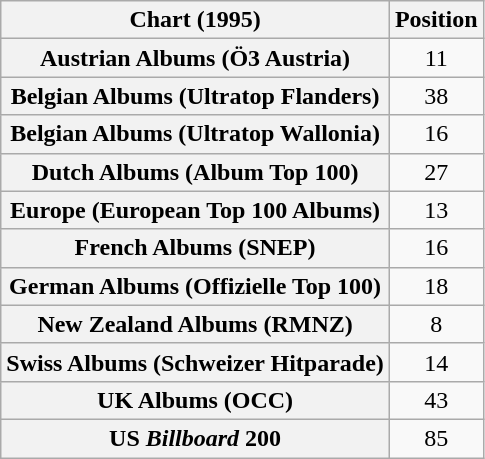<table class="wikitable sortable plainrowheaders">
<tr>
<th scope="column">Chart (1995)</th>
<th scope="column">Position</th>
</tr>
<tr>
<th scope="row">Austrian Albums (Ö3 Austria)</th>
<td align="center">11</td>
</tr>
<tr>
<th scope="row">Belgian Albums (Ultratop Flanders)</th>
<td align="center">38</td>
</tr>
<tr>
<th scope="row">Belgian Albums (Ultratop Wallonia)</th>
<td align="center">16</td>
</tr>
<tr>
<th scope="row">Dutch Albums (Album Top 100)</th>
<td align="center">27</td>
</tr>
<tr>
<th scope="row">Europe (European Top 100 Albums)</th>
<td align="center">13</td>
</tr>
<tr>
<th scope="row">French Albums (SNEP)</th>
<td align="center">16</td>
</tr>
<tr>
<th scope="row">German Albums (Offizielle Top 100)</th>
<td align="center">18</td>
</tr>
<tr>
<th scope="row">New Zealand Albums (RMNZ)</th>
<td align="center">8</td>
</tr>
<tr>
<th scope="row">Swiss Albums (Schweizer Hitparade)</th>
<td align="center">14</td>
</tr>
<tr>
<th scope="row">UK Albums (OCC)</th>
<td align="center">43</td>
</tr>
<tr>
<th scope="row">US <em>Billboard</em> 200</th>
<td align="center">85</td>
</tr>
</table>
